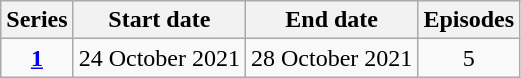<table class="wikitable" style="text-align:center;">
<tr>
<th>Series</th>
<th>Start date</th>
<th>End date</th>
<th>Episodes</th>
</tr>
<tr>
<td><strong><a href='#'>1</a></strong></td>
<td>24 October 2021</td>
<td>28 October 2021</td>
<td>5</td>
</tr>
</table>
